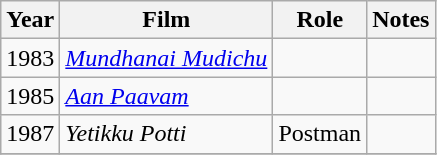<table class="wikitable sortable">
<tr>
<th>Year</th>
<th>Film</th>
<th>Role</th>
<th>Notes</th>
</tr>
<tr>
<td>1983</td>
<td><em><a href='#'>Mundhanai Mudichu</a></em></td>
<td></td>
<td></td>
</tr>
<tr>
<td>1985</td>
<td><em><a href='#'>Aan Paavam</a></em></td>
<td></td>
<td></td>
</tr>
<tr>
<td>1987</td>
<td><em>Yetikku Potti</em></td>
<td>Postman</td>
<td></td>
</tr>
<tr>
</tr>
</table>
